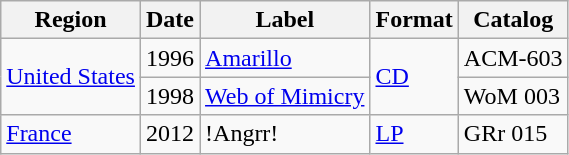<table class="wikitable">
<tr>
<th>Region</th>
<th>Date</th>
<th>Label</th>
<th>Format</th>
<th>Catalog</th>
</tr>
<tr>
<td rowspan="2"><a href='#'>United States</a></td>
<td>1996</td>
<td><a href='#'>Amarillo</a></td>
<td rowspan="2"><a href='#'>CD</a></td>
<td>ACM-603</td>
</tr>
<tr>
<td>1998</td>
<td><a href='#'>Web of Mimicry</a></td>
<td>WoM 003</td>
</tr>
<tr>
<td><a href='#'>France</a></td>
<td>2012</td>
<td>!Angrr!</td>
<td><a href='#'>LP</a></td>
<td>GRr 015</td>
</tr>
</table>
